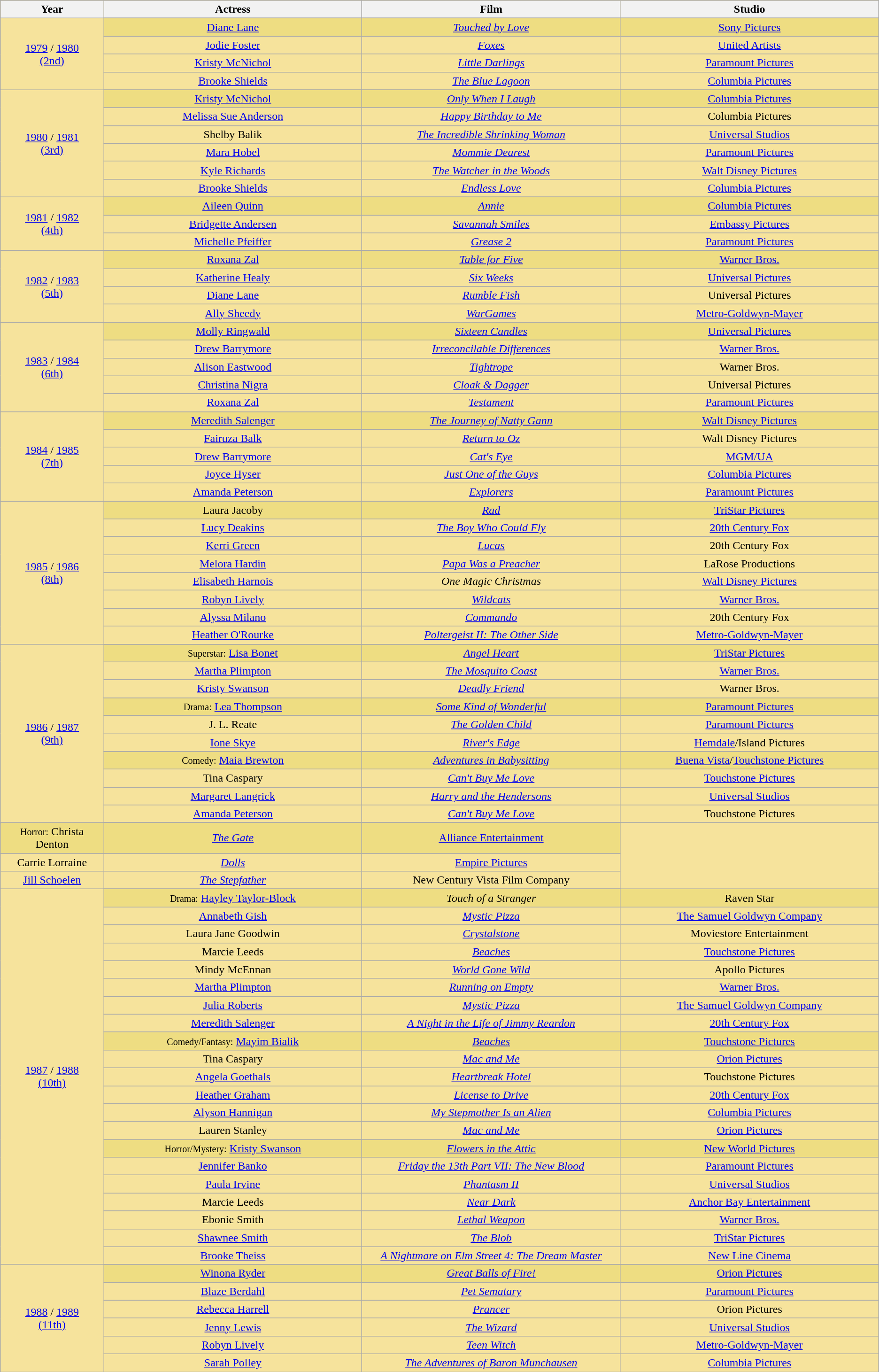<table class="wikitable" rowspan=2 style="text-align: center; background: #f6e39c">
<tr bgcolor="#f6e39c">
<th width="8%">Year</th>
<th width="20%">Actress</th>
<th width="20%">Film</th>
<th width="20%">Studio</th>
</tr>
<tr>
<td rowspan=5 style="text-align:center"><a href='#'>1979</a> / <a href='#'>1980</a><br><a href='#'>(2nd)</a></td>
</tr>
<tr style="background:#EEDD82">
<td><a href='#'>Diane Lane</a></td>
<td><em><a href='#'>Touched by Love</a></em></td>
<td><a href='#'>Sony Pictures</a></td>
</tr>
<tr>
<td><a href='#'>Jodie Foster</a></td>
<td><em><a href='#'>Foxes</a></em></td>
<td><a href='#'>United Artists</a></td>
</tr>
<tr>
<td><a href='#'>Kristy McNichol</a></td>
<td><em><a href='#'>Little Darlings</a></em></td>
<td><a href='#'>Paramount Pictures</a></td>
</tr>
<tr>
<td><a href='#'>Brooke Shields</a></td>
<td><em><a href='#'>The Blue Lagoon</a></em></td>
<td><a href='#'>Columbia Pictures</a></td>
</tr>
<tr>
<td rowspan=7 style="text-align:center"><a href='#'>1980</a> / <a href='#'>1981</a><br><a href='#'>(3rd)</a></td>
</tr>
<tr style="background:#EEDD82">
<td><a href='#'>Kristy McNichol</a></td>
<td><em><a href='#'>Only When I Laugh</a></em></td>
<td><a href='#'>Columbia Pictures</a></td>
</tr>
<tr>
<td><a href='#'>Melissa Sue Anderson</a></td>
<td><em><a href='#'>Happy Birthday to Me</a></em></td>
<td>Columbia Pictures</td>
</tr>
<tr>
<td>Shelby Balik</td>
<td><em><a href='#'>The Incredible Shrinking Woman</a></em></td>
<td><a href='#'>Universal Studios</a></td>
</tr>
<tr>
<td><a href='#'>Mara Hobel</a></td>
<td><em><a href='#'>Mommie Dearest</a></em></td>
<td><a href='#'>Paramount Pictures</a></td>
</tr>
<tr>
<td><a href='#'>Kyle Richards</a></td>
<td><em><a href='#'>The Watcher in the Woods</a></em></td>
<td><a href='#'>Walt Disney Pictures</a></td>
</tr>
<tr>
<td><a href='#'>Brooke Shields</a></td>
<td><em><a href='#'>Endless Love</a></em></td>
<td><a href='#'>Columbia Pictures</a></td>
</tr>
<tr>
<td rowspan=4 style="text-align:center"><a href='#'>1981</a> / <a href='#'>1982</a><br><a href='#'>(4th)</a></td>
</tr>
<tr style="background:#EEDD82">
<td><a href='#'>Aileen Quinn</a></td>
<td><em><a href='#'>Annie</a></em></td>
<td><a href='#'>Columbia Pictures</a></td>
</tr>
<tr>
<td><a href='#'>Bridgette Andersen</a></td>
<td><em><a href='#'>Savannah Smiles</a></em></td>
<td><a href='#'>Embassy Pictures</a></td>
</tr>
<tr>
<td><a href='#'>Michelle Pfeiffer</a></td>
<td><em><a href='#'>Grease 2</a></em></td>
<td><a href='#'>Paramount Pictures</a></td>
</tr>
<tr>
<td rowspan=5 style="text-align:center"><a href='#'>1982</a> / <a href='#'>1983</a><br><a href='#'>(5th)</a></td>
</tr>
<tr style="background:#EEDD82">
<td><a href='#'>Roxana Zal</a></td>
<td><em><a href='#'>Table for Five</a></em></td>
<td><a href='#'>Warner Bros.</a></td>
</tr>
<tr>
<td><a href='#'>Katherine Healy</a></td>
<td><em><a href='#'>Six Weeks</a></em></td>
<td><a href='#'>Universal Pictures</a></td>
</tr>
<tr>
<td><a href='#'>Diane Lane</a></td>
<td><em><a href='#'>Rumble Fish</a></em></td>
<td>Universal Pictures</td>
</tr>
<tr>
<td><a href='#'>Ally Sheedy</a></td>
<td><em><a href='#'>WarGames</a></em></td>
<td><a href='#'>Metro-Goldwyn-Mayer</a></td>
</tr>
<tr>
<td rowspan=6 style="text-align:center"><a href='#'>1983</a> / <a href='#'>1984</a><br><a href='#'>(6th)</a></td>
</tr>
<tr style="background:#EEDD82">
<td><a href='#'>Molly Ringwald</a></td>
<td><em><a href='#'>Sixteen Candles</a></em></td>
<td><a href='#'>Universal Pictures</a></td>
</tr>
<tr>
<td><a href='#'>Drew Barrymore</a></td>
<td><em><a href='#'>Irreconcilable Differences</a></em></td>
<td><a href='#'>Warner Bros.</a></td>
</tr>
<tr>
<td><a href='#'>Alison Eastwood</a></td>
<td><em><a href='#'>Tightrope</a></em></td>
<td>Warner Bros.</td>
</tr>
<tr>
<td><a href='#'>Christina Nigra</a></td>
<td><em><a href='#'>Cloak & Dagger</a></em></td>
<td>Universal Pictures</td>
</tr>
<tr>
<td><a href='#'>Roxana Zal</a></td>
<td><em><a href='#'>Testament</a></em></td>
<td><a href='#'>Paramount Pictures</a></td>
</tr>
<tr>
<td rowspan=6 style="text-align:center"><a href='#'>1984</a> / <a href='#'>1985</a><br><a href='#'>(7th)</a></td>
</tr>
<tr style="background:#EEDD82">
<td><a href='#'>Meredith Salenger</a></td>
<td><em><a href='#'>The Journey of Natty Gann</a></em></td>
<td><a href='#'>Walt Disney Pictures</a></td>
</tr>
<tr>
<td><a href='#'>Fairuza Balk</a></td>
<td><em><a href='#'>Return to Oz</a></em></td>
<td>Walt Disney Pictures</td>
</tr>
<tr>
<td><a href='#'>Drew Barrymore</a></td>
<td><em><a href='#'>Cat's Eye</a></em></td>
<td><a href='#'>MGM/UA</a></td>
</tr>
<tr>
<td><a href='#'>Joyce Hyser</a></td>
<td><em><a href='#'>Just One of the Guys</a></em></td>
<td><a href='#'>Columbia Pictures</a></td>
</tr>
<tr>
<td><a href='#'>Amanda Peterson</a></td>
<td><em><a href='#'>Explorers</a></em></td>
<td><a href='#'>Paramount Pictures</a></td>
</tr>
<tr>
<td rowspan=9 style="text-align:center"><a href='#'>1985</a> / <a href='#'>1986</a><br><a href='#'>(8th)</a></td>
</tr>
<tr style="background:#EEDD82">
<td>Laura Jacoby</td>
<td><em><a href='#'>Rad</a></em></td>
<td><a href='#'>TriStar Pictures</a></td>
</tr>
<tr>
<td><a href='#'>Lucy Deakins</a></td>
<td><em><a href='#'>The Boy Who Could Fly</a></em></td>
<td><a href='#'>20th Century Fox</a></td>
</tr>
<tr>
<td><a href='#'>Kerri Green</a></td>
<td><em><a href='#'>Lucas</a></em></td>
<td>20th Century Fox</td>
</tr>
<tr>
<td><a href='#'>Melora Hardin</a></td>
<td><em><a href='#'>Papa Was a Preacher</a></em></td>
<td>LaRose Productions</td>
</tr>
<tr>
<td><a href='#'>Elisabeth Harnois</a></td>
<td><em>One Magic Christmas</em></td>
<td><a href='#'>Walt Disney Pictures</a></td>
</tr>
<tr>
<td><a href='#'>Robyn Lively</a></td>
<td><em><a href='#'>Wildcats</a></em></td>
<td><a href='#'>Warner Bros.</a></td>
</tr>
<tr>
<td><a href='#'>Alyssa Milano</a></td>
<td><em><a href='#'>Commando</a></em></td>
<td>20th Century Fox</td>
</tr>
<tr>
<td><a href='#'>Heather O'Rourke</a></td>
<td><em><a href='#'>Poltergeist II: The Other Side</a></em></td>
<td><a href='#'>Metro-Goldwyn-Mayer</a></td>
</tr>
<tr>
<td rowspan=14 style="text-align:center"><a href='#'>1986</a> / <a href='#'>1987</a><br><a href='#'>(9th)</a></td>
</tr>
<tr style="background:#EEDD82">
<td><small>Superstar:</small> <a href='#'>Lisa Bonet</a></td>
<td><em><a href='#'>Angel Heart</a></em></td>
<td><a href='#'>TriStar Pictures</a></td>
</tr>
<tr>
<td><a href='#'>Martha Plimpton</a></td>
<td><em><a href='#'>The Mosquito Coast</a></em></td>
<td><a href='#'>Warner Bros.</a></td>
</tr>
<tr>
<td><a href='#'>Kristy Swanson</a></td>
<td><em><a href='#'>Deadly Friend</a></em></td>
<td>Warner Bros.</td>
</tr>
<tr>
</tr>
<tr style="background:#EEDD82">
<td><small>Drama:</small> <a href='#'>Lea Thompson</a></td>
<td><em><a href='#'>Some Kind of Wonderful</a></em></td>
<td><a href='#'>Paramount Pictures</a></td>
</tr>
<tr>
<td>J. L. Reate</td>
<td><em><a href='#'>The Golden Child</a></em></td>
<td><a href='#'>Paramount Pictures</a></td>
</tr>
<tr>
<td><a href='#'>Ione Skye</a></td>
<td><em><a href='#'>River's Edge</a></em></td>
<td><a href='#'>Hemdale</a>/Island Pictures</td>
</tr>
<tr>
</tr>
<tr style="background:#EEDD82">
<td><small>Comedy:</small> <a href='#'>Maia Brewton</a></td>
<td><em><a href='#'>Adventures in Babysitting</a></em></td>
<td><a href='#'>Buena Vista</a>/<a href='#'>Touchstone Pictures</a></td>
</tr>
<tr>
<td>Tina Caspary</td>
<td><em><a href='#'>Can't Buy Me Love</a></em></td>
<td><a href='#'>Touchstone Pictures</a></td>
</tr>
<tr>
<td><a href='#'>Margaret Langrick</a></td>
<td><em><a href='#'>Harry and the Hendersons</a></em></td>
<td><a href='#'>Universal Studios</a></td>
</tr>
<tr>
<td><a href='#'>Amanda Peterson</a></td>
<td><em><a href='#'>Can't Buy Me Love</a></em></td>
<td>Touchstone Pictures</td>
</tr>
<tr>
</tr>
<tr style="background:#EEDD82">
<td><small>Horror:</small> Christa Denton</td>
<td><em><a href='#'>The Gate</a></em></td>
<td><a href='#'>Alliance Entertainment</a></td>
</tr>
<tr>
<td>Carrie Lorraine</td>
<td><em><a href='#'>Dolls</a></em></td>
<td><a href='#'>Empire Pictures</a></td>
</tr>
<tr>
<td><a href='#'>Jill Schoelen</a></td>
<td><em><a href='#'>The Stepfather</a></em></td>
<td>New Century Vista Film Company</td>
</tr>
<tr>
<td rowspan=22 style="text-align:center"><a href='#'>1987</a> / <a href='#'>1988</a><br><a href='#'>(10th)</a></td>
</tr>
<tr style="background:#EEDD82">
<td><small>Drama:</small> <a href='#'>Hayley Taylor-Block</a></td>
<td><em>Touch of a Stranger</em></td>
<td>Raven Star</td>
</tr>
<tr>
<td><a href='#'>Annabeth Gish</a></td>
<td><em><a href='#'>Mystic Pizza</a></em></td>
<td><a href='#'>The Samuel Goldwyn Company</a></td>
</tr>
<tr>
<td>Laura Jane Goodwin</td>
<td><em><a href='#'>Crystalstone</a></em></td>
<td>Moviestore Entertainment</td>
</tr>
<tr>
<td>Marcie Leeds</td>
<td><em><a href='#'>Beaches</a></em></td>
<td><a href='#'>Touchstone Pictures</a></td>
</tr>
<tr>
<td>Mindy McEnnan</td>
<td><em><a href='#'>World Gone Wild</a></em></td>
<td>Apollo Pictures</td>
</tr>
<tr>
<td><a href='#'>Martha Plimpton</a></td>
<td><em><a href='#'>Running on Empty</a></em></td>
<td><a href='#'>Warner Bros.</a></td>
</tr>
<tr>
<td><a href='#'>Julia Roberts</a></td>
<td><em><a href='#'>Mystic Pizza</a></em></td>
<td><a href='#'>The Samuel Goldwyn Company</a></td>
</tr>
<tr>
<td><a href='#'>Meredith Salenger</a></td>
<td><em><a href='#'>A Night in the Life of Jimmy Reardon</a></em></td>
<td><a href='#'>20th Century Fox</a></td>
</tr>
<tr style="background:#EEDD82">
<td><small>Comedy/Fantasy:</small> <a href='#'>Mayim Bialik</a></td>
<td><em><a href='#'>Beaches</a></em></td>
<td><a href='#'>Touchstone Pictures</a></td>
</tr>
<tr>
<td>Tina Caspary</td>
<td><em><a href='#'>Mac and Me</a></em></td>
<td><a href='#'>Orion Pictures</a></td>
</tr>
<tr>
<td><a href='#'>Angela Goethals</a></td>
<td><em><a href='#'>Heartbreak Hotel</a></em></td>
<td>Touchstone Pictures</td>
</tr>
<tr>
<td><a href='#'>Heather Graham</a></td>
<td><em><a href='#'>License to Drive</a></em></td>
<td><a href='#'>20th Century Fox</a></td>
</tr>
<tr>
<td><a href='#'>Alyson Hannigan</a></td>
<td><em><a href='#'>My Stepmother Is an Alien</a></em></td>
<td><a href='#'>Columbia Pictures</a></td>
</tr>
<tr>
<td>Lauren Stanley</td>
<td><em><a href='#'>Mac and Me</a></em></td>
<td><a href='#'>Orion Pictures</a></td>
</tr>
<tr style="background:#EEDD82">
<td><small>Horror/Mystery:</small> <a href='#'>Kristy Swanson</a></td>
<td><em><a href='#'>Flowers in the Attic</a></em></td>
<td><a href='#'>New World Pictures</a></td>
</tr>
<tr>
<td><a href='#'>Jennifer Banko</a></td>
<td><em><a href='#'>Friday the 13th Part VII: The New Blood</a></em></td>
<td><a href='#'>Paramount Pictures</a></td>
</tr>
<tr>
<td><a href='#'>Paula Irvine</a></td>
<td><em><a href='#'>Phantasm II</a></em></td>
<td><a href='#'>Universal Studios</a></td>
</tr>
<tr>
<td>Marcie Leeds</td>
<td><em><a href='#'>Near Dark</a></em></td>
<td><a href='#'>Anchor Bay Entertainment</a></td>
</tr>
<tr>
<td>Ebonie Smith</td>
<td><em><a href='#'>Lethal Weapon</a></em></td>
<td><a href='#'>Warner Bros.</a></td>
</tr>
<tr>
<td><a href='#'>Shawnee Smith</a></td>
<td><em><a href='#'>The Blob</a></em></td>
<td><a href='#'>TriStar Pictures</a></td>
</tr>
<tr>
<td><a href='#'>Brooke Theiss</a></td>
<td><em><a href='#'>A Nightmare on Elm Street 4: The Dream Master</a></em></td>
<td><a href='#'>New Line Cinema</a></td>
</tr>
<tr>
<td rowspan=7 style="text-align:center"><a href='#'>1988</a> / <a href='#'>1989</a><br><a href='#'>(11th)</a></td>
</tr>
<tr style="background:#EEDD82">
<td><a href='#'>Winona Ryder</a></td>
<td><em><a href='#'>Great Balls of Fire!</a></em></td>
<td><a href='#'>Orion Pictures</a></td>
</tr>
<tr>
<td><a href='#'>Blaze Berdahl</a></td>
<td><em><a href='#'>Pet Sematary</a></em></td>
<td><a href='#'>Paramount Pictures</a></td>
</tr>
<tr>
<td><a href='#'>Rebecca Harrell</a></td>
<td><em><a href='#'>Prancer</a></em></td>
<td>Orion Pictures</td>
</tr>
<tr>
<td><a href='#'>Jenny Lewis</a></td>
<td><em><a href='#'>The Wizard</a></em></td>
<td><a href='#'>Universal Studios</a></td>
</tr>
<tr>
<td><a href='#'>Robyn Lively</a></td>
<td><em><a href='#'>Teen Witch</a></em></td>
<td><a href='#'>Metro-Goldwyn-Mayer</a></td>
</tr>
<tr>
<td><a href='#'>Sarah Polley</a></td>
<td><em><a href='#'>The Adventures of Baron Munchausen</a></em></td>
<td><a href='#'>Columbia Pictures</a></td>
</tr>
</table>
